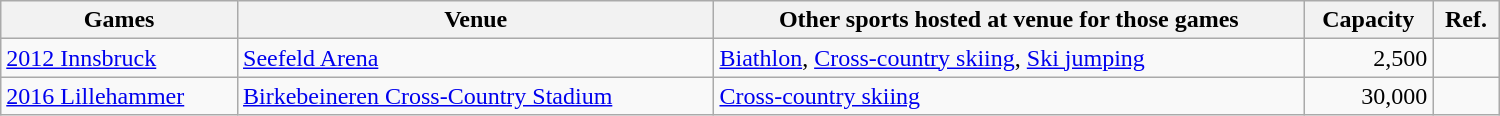<table class="wikitable sortable" width="1000px">
<tr>
<th>Games</th>
<th>Venue</th>
<th>Other sports hosted at venue for those games</th>
<th>Capacity</th>
<th>Ref.</th>
</tr>
<tr>
<td><a href='#'>2012 Innsbruck</a></td>
<td><a href='#'>Seefeld Arena</a></td>
<td><a href='#'>Biathlon</a>, <a href='#'>Cross-country skiing</a>, <a href='#'>Ski jumping</a></td>
<td align="right">2,500</td>
<td align="center"></td>
</tr>
<tr>
<td><a href='#'>2016 Lillehammer</a></td>
<td><a href='#'>Birkebeineren Cross-Country Stadium</a></td>
<td><a href='#'>Cross-country skiing</a></td>
<td align="right">30,000</td>
<td align="center"></td>
</tr>
</table>
